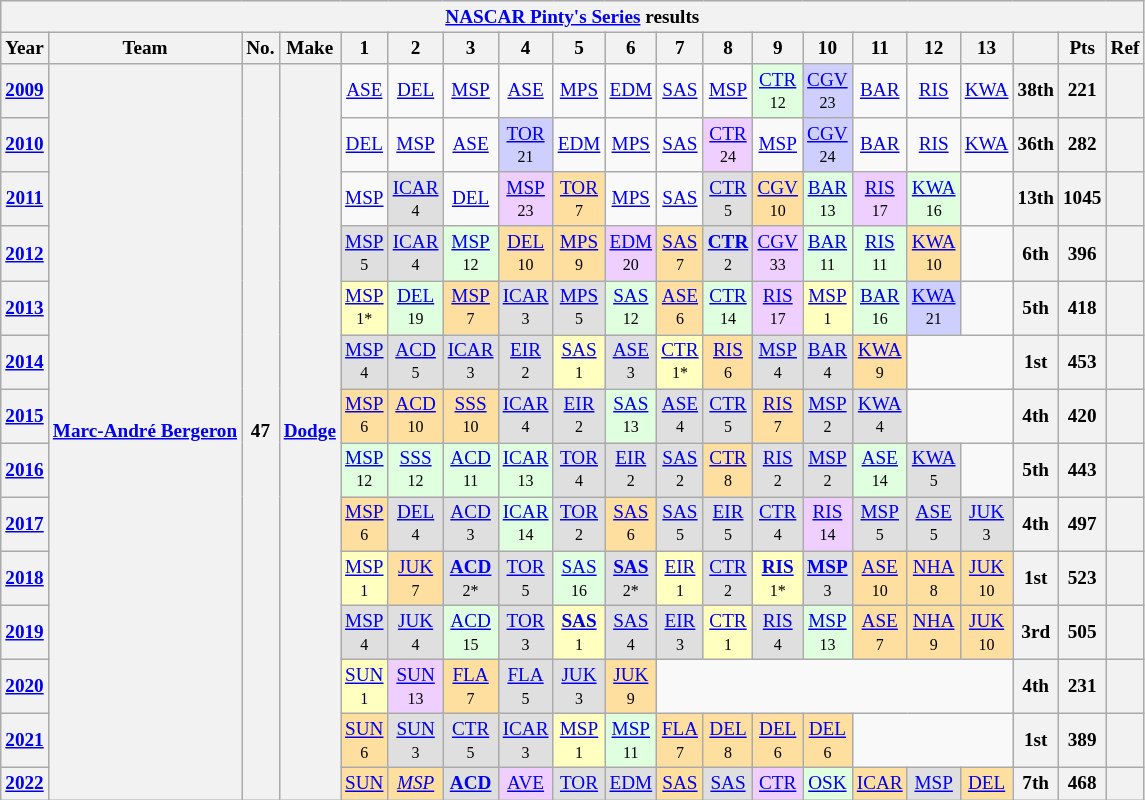<table class="wikitable" style="text-align:center; font-size:80%">
<tr>
<th colspan=45><a href='#'>NASCAR Pinty's Series</a> results</th>
</tr>
<tr>
<th>Year</th>
<th>Team</th>
<th>No.</th>
<th>Make</th>
<th>1</th>
<th>2</th>
<th>3</th>
<th>4</th>
<th>5</th>
<th>6</th>
<th>7</th>
<th>8</th>
<th>9</th>
<th>10</th>
<th>11</th>
<th>12</th>
<th>13</th>
<th></th>
<th>Pts</th>
<th>Ref</th>
</tr>
<tr>
<th><a href='#'>2009</a></th>
<th rowspan=14><a href='#'>Marc-André Bergeron</a></th>
<th rowspan=14>47</th>
<th rowspan=14><a href='#'>Dodge</a></th>
<td><a href='#'>ASE</a></td>
<td><a href='#'>DEL</a></td>
<td><a href='#'>MSP</a></td>
<td><a href='#'>ASE</a></td>
<td><a href='#'>MPS</a></td>
<td><a href='#'>EDM</a></td>
<td><a href='#'>SAS</a></td>
<td><a href='#'>MSP</a></td>
<td style="background:#DFFFDF;"><a href='#'>CTR</a><br><small>12</small></td>
<td style="background:#CFCFFF;"><a href='#'>CGV</a><br><small>23</small></td>
<td><a href='#'>BAR</a></td>
<td><a href='#'>RIS</a></td>
<td><a href='#'>KWA</a></td>
<th>38th</th>
<th>221</th>
<th></th>
</tr>
<tr>
<th><a href='#'>2010</a></th>
<td><a href='#'>DEL</a></td>
<td><a href='#'>MSP</a></td>
<td><a href='#'>ASE</a></td>
<td style="background:#CFCFFF;"><a href='#'>TOR</a><br><small>21</small></td>
<td><a href='#'>EDM</a></td>
<td><a href='#'>MPS</a></td>
<td><a href='#'>SAS</a></td>
<td style="background:#EFCFFF;"><a href='#'>CTR</a><br><small>24</small></td>
<td><a href='#'>MSP</a></td>
<td style="background:#CFCFFF;"><a href='#'>CGV</a><br><small>24</small></td>
<td><a href='#'>BAR</a></td>
<td><a href='#'>RIS</a></td>
<td><a href='#'>KWA</a></td>
<th>36th</th>
<th>282</th>
<th></th>
</tr>
<tr>
<th><a href='#'>2011</a></th>
<td><a href='#'>MSP</a></td>
<td style="background:#DFDFDF;"><a href='#'>ICAR</a><br><small>4</small></td>
<td><a href='#'>DEL</a></td>
<td style="background:#EFCFFF;"><a href='#'>MSP</a><br><small>23</small></td>
<td style="background:#FFDF9F;"><a href='#'>TOR</a><br><small>7</small></td>
<td><a href='#'>MPS</a></td>
<td><a href='#'>SAS</a></td>
<td style="background:#DFDFDF;"><a href='#'>CTR</a><br><small>5</small></td>
<td style="background:#FFDF9F;"><a href='#'>CGV</a><br><small>10</small></td>
<td style="background:#DFFFDF;"><a href='#'>BAR</a><br><small>13</small></td>
<td style="background:#EFCFFF;"><a href='#'>RIS</a><br><small>17</small></td>
<td style="background:#DFFFDF;"><a href='#'>KWA</a><br><small>16</small></td>
<td></td>
<th>13th</th>
<th>1045</th>
<th></th>
</tr>
<tr>
<th><a href='#'>2012</a></th>
<td style="background:#DFDFDF;"><a href='#'>MSP</a><br><small>5</small></td>
<td style="background:#DFDFDF;"><a href='#'>ICAR</a><br><small>4</small></td>
<td style="background:#DFFFDF;"><a href='#'>MSP</a><br><small>12</small></td>
<td style="background:#FFDF9F;"><a href='#'>DEL</a><br><small>10</small></td>
<td style="background:#FFDF9F;"><a href='#'>MPS</a><br><small>9</small></td>
<td style="background:#EFCFFF;"><a href='#'>EDM</a><br><small>20</small></td>
<td style="background:#FFDF9F;"><a href='#'>SAS</a><br><small>7</small></td>
<td style="background:#DFDFDF;"><strong><a href='#'>CTR</a></strong><br><small>2</small></td>
<td style="background:#EFCFFF;"><a href='#'>CGV</a><br><small>33</small></td>
<td style="background:#DFFFDF;"><a href='#'>BAR</a><br><small>11</small></td>
<td style="background:#DFFFDF;"><a href='#'>RIS</a><br><small>11</small></td>
<td style="background:#FFDF9F;"><a href='#'>KWA</a><br><small>10</small></td>
<td></td>
<th>6th</th>
<th>396</th>
<th></th>
</tr>
<tr>
<th><a href='#'>2013</a></th>
<td style="background:#FFFFBF;"><a href='#'>MSP</a><br><small>1*</small></td>
<td style="background:#DFFFDF;"><a href='#'>DEL</a><br><small>19</small></td>
<td style="background:#FFDF9F;"><a href='#'>MSP</a><br><small>7</small></td>
<td style="background:#DFDFDF;"><a href='#'>ICAR</a><br><small>3</small></td>
<td style="background:#DFDFDF;"><a href='#'>MPS</a><br><small>5</small></td>
<td style="background:#DFFFDF;"><a href='#'>SAS</a><br><small>12</small></td>
<td style="background:#FFDF9F;"><a href='#'>ASE</a><br><small>6</small></td>
<td style="background:#DFFFDF;"><a href='#'>CTR</a><br><small>14</small></td>
<td style="background:#EFCFFF;"><a href='#'>RIS</a><br><small>17</small></td>
<td style="background:#FFFFBF;"><a href='#'>MSP</a><br><small>1</small></td>
<td style="background:#DFFFDF;"><a href='#'>BAR</a><br><small>16</small></td>
<td style="background:#CFCFFF;"><a href='#'>KWA</a><br><small>21</small></td>
<td></td>
<th>5th</th>
<th>418</th>
<th></th>
</tr>
<tr>
<th><a href='#'>2014</a></th>
<td style="background:#DFDFDF;"><a href='#'>MSP</a><br><small>4</small></td>
<td style="background:#DFDFDF;"><a href='#'>ACD</a><br><small>5</small></td>
<td style="background:#DFDFDF;"><a href='#'>ICAR</a><br><small>3</small></td>
<td style="background:#DFDFDF;"><a href='#'>EIR</a><br><small>2</small></td>
<td style="background:#FFFFBF;"><a href='#'>SAS</a><br><small>1</small></td>
<td style="background:#DFDFDF;"><a href='#'>ASE</a><br><small>3</small></td>
<td style="background:#FFFFBF;"><a href='#'>CTR</a><br><small>1*</small></td>
<td style="background:#FFDF9F;"><a href='#'>RIS</a><br><small>6</small></td>
<td style="background:#DFDFDF;"><a href='#'>MSP</a><br><small>4</small></td>
<td style="background:#DFDFDF;"><a href='#'>BAR</a><br><small>4</small></td>
<td style="background:#FFDF9F;"><a href='#'>KWA</a><br><small>9</small></td>
<td colspan=2></td>
<th>1st</th>
<th>453</th>
<th></th>
</tr>
<tr>
<th><a href='#'>2015</a></th>
<td style="background:#FFDF9F;"><a href='#'>MSP</a><br><small>6</small></td>
<td style="background:#FFDF9F;"><a href='#'>ACD</a><br><small>10</small></td>
<td style="background:#FFDF9F;"><a href='#'>SSS</a><br><small>10</small></td>
<td style="background:#DFDFDF;"><a href='#'>ICAR</a><br><small>4</small></td>
<td style="background:#DFDFDF;"><a href='#'>EIR</a><br><small>2</small></td>
<td style="background:#DFFFDF;"><a href='#'>SAS</a><br><small>13</small></td>
<td style="background:#DFDFDF;"><a href='#'>ASE</a><br><small>4</small></td>
<td style="background:#DFDFDF;"><a href='#'>CTR</a><br><small>5</small></td>
<td style="background:#FFDF9F;"><a href='#'>RIS</a><br><small>7</small></td>
<td style="background:#DFDFDF;"><a href='#'>MSP</a><br><small>2</small></td>
<td style="background:#DFDFDF;"><a href='#'>KWA</a><br><small>4</small></td>
<td colspan=2></td>
<th>4th</th>
<th>420</th>
<th></th>
</tr>
<tr>
<th><a href='#'>2016</a></th>
<td style="background:#DFFFDF;"><a href='#'>MSP</a><br><small>12</small></td>
<td style="background:#DFFFDF;"><a href='#'>SSS</a><br><small>12</small></td>
<td style="background:#DFFFDF;"><a href='#'>ACD</a><br><small>11</small></td>
<td style="background:#DFFFDF;"><a href='#'>ICAR</a><br><small>13</small></td>
<td style="background:#DFDFDF;"><a href='#'>TOR</a><br><small>4</small></td>
<td style="background:#DFDFDF;"><a href='#'>EIR</a><br><small>2</small></td>
<td style="background:#DFDFDF;"><a href='#'>SAS</a><br><small>2</small></td>
<td style="background:#FFDF9F;"><a href='#'>CTR</a><br><small>8</small></td>
<td style="background:#DFDFDF;"><a href='#'>RIS</a><br><small>2</small></td>
<td style="background:#DFDFDF;"><a href='#'>MSP</a><br><small>2</small></td>
<td style="background:#DFFFDF;"><a href='#'>ASE</a><br><small>14</small></td>
<td style="background:#DFDFDF;"><a href='#'>KWA</a><br><small>5</small></td>
<td></td>
<th>5th</th>
<th>443</th>
<th></th>
</tr>
<tr>
<th><a href='#'>2017</a></th>
<td style="background:#FFDF9F;"><a href='#'>MSP</a><br><small>6</small></td>
<td style="background:#DFDFDF;"><a href='#'>DEL</a><br><small>4</small></td>
<td style="background:#DFDFDF;"><a href='#'>ACD</a><br><small>3</small></td>
<td style="background:#DFFFDF;"><a href='#'>ICAR</a><br><small>14</small></td>
<td style="background:#DFDFDF;"><a href='#'>TOR</a><br><small>2</small></td>
<td style="background:#FFDF9F;"><a href='#'>SAS</a><br><small>6</small></td>
<td style="background:#DFDFDF;"><a href='#'>SAS</a><br><small>5</small></td>
<td style="background:#DFDFDF;"><a href='#'>EIR</a><br><small>5</small></td>
<td style="background:#DFDFDF;"><a href='#'>CTR</a><br><small>4</small></td>
<td style="background:#EFCFFF;"><a href='#'>RIS</a><br><small>14</small></td>
<td style="background:#DFDFDF;"><a href='#'>MSP</a><br><small>5</small></td>
<td style="background:#DFDFDF;"><a href='#'>ASE</a><br><small>5</small></td>
<td style="background:#DFDFDF;"><a href='#'>JUK</a><br><small>3</small></td>
<th>4th</th>
<th>497</th>
<th></th>
</tr>
<tr>
<th><a href='#'>2018</a></th>
<td style="background:#FFFFBF;"><a href='#'>MSP</a><br><small>1</small></td>
<td style="background:#FFDF9F;"><a href='#'>JUK</a><br><small>7</small></td>
<td style="background:#DFDFDF;"><strong><a href='#'>ACD</a></strong><br><small>2*</small></td>
<td style="background:#DFDFDF;"><a href='#'>TOR</a><br><small>5</small></td>
<td style="background:#DFFFDF;"><a href='#'>SAS</a><br><small>16</small></td>
<td style="background:#DFDFDF;"><strong><a href='#'>SAS</a></strong><br><small>2*</small></td>
<td style="background:#FFFFBF;"><a href='#'>EIR</a><br><small>1</small></td>
<td style="background:#DFDFDF;"><a href='#'>CTR</a><br><small>2</small></td>
<td style="background:#FFFFBF;"><strong><a href='#'>RIS</a></strong><br><small>1*</small></td>
<td style="background:#DFDFDF;"><strong><a href='#'>MSP</a></strong><br><small>3</small></td>
<td style="background:#FFDF9F;"><a href='#'>ASE</a><br><small>10</small></td>
<td style="background:#FFDF9F;"><a href='#'>NHA</a><br><small>8</small></td>
<td style="background:#FFDF9F;"><a href='#'>JUK</a><br><small>10</small></td>
<th>1st</th>
<th>523</th>
<th></th>
</tr>
<tr>
<th><a href='#'>2019</a></th>
<td style="background:#DFDFDF;"><a href='#'>MSP</a><br><small>4</small></td>
<td style="background:#DFDFDF;"><a href='#'>JUK</a><br><small>4</small></td>
<td style="background:#DFFFDF;"><a href='#'>ACD</a><br><small>15</small></td>
<td style="background:#DFDFDF;"><a href='#'>TOR</a><br><small>3</small></td>
<td style="background:#FFFFBF;"><strong><a href='#'>SAS</a></strong><br><small>1</small></td>
<td style="background:#DFDFDF;"><a href='#'>SAS</a><br><small>4</small></td>
<td style="background:#DFDFDF;"><a href='#'>EIR</a><br><small>3</small></td>
<td style="background:#FFFFBF;"><a href='#'>CTR</a><br><small>1</small></td>
<td style="background:#DFDFDF;"><a href='#'>RIS</a><br><small>4</small></td>
<td style="background:#DFFFDF;"><a href='#'>MSP</a><br><small>13</small></td>
<td style="background:#FFDF9F;"><a href='#'>ASE</a><br><small>7</small></td>
<td style="background:#FFDF9F;"><a href='#'>NHA</a><br><small>9</small></td>
<td style="background:#FFDF9F;"><a href='#'>JUK</a><br><small>10</small></td>
<th>3rd</th>
<th>505</th>
<th></th>
</tr>
<tr>
<th><a href='#'>2020</a></th>
<td style="background:#FFFFBF;"><a href='#'>SUN</a><br><small>1</small></td>
<td style="background:#EFCFFF;"><a href='#'>SUN</a><br><small>13</small></td>
<td style="background:#FFDF9F;"><a href='#'>FLA</a><br><small>7</small></td>
<td style="background:#DFDFDF;"><a href='#'>FLA</a><br><small>5</small></td>
<td style="background:#DFDFDF;"><a href='#'>JUK</a><br><small>3</small></td>
<td style="background:#FFDF9F;"><a href='#'>JUK</a><br><small>9</small></td>
<td colspan=7></td>
<th>4th</th>
<th>231</th>
<th></th>
</tr>
<tr>
<th><a href='#'>2021</a></th>
<td style="background:#FFDF9F;"><a href='#'>SUN</a><br><small>6</small></td>
<td style="background:#DFDFDF;"><a href='#'>SUN</a><br><small>3</small></td>
<td style="background:#DFDFDF;"><a href='#'>CTR</a><br><small>5</small></td>
<td style="background:#DFDFDF;"><a href='#'>ICAR</a><br><small>3</small></td>
<td style="background:#FFFFBF;"><a href='#'>MSP</a><br><small>1</small></td>
<td style="background:#DFFFDF;"><a href='#'>MSP</a><br><small>11</small></td>
<td style="background:#FFDF9F;"><a href='#'>FLA</a><br><small>7</small></td>
<td style="background:#FFDF9F;"><a href='#'>DEL</a><br><small>8</small></td>
<td style="background:#FFDF9F;"><a href='#'>DEL</a><br><small>6</small></td>
<td style="background:#FFDF9F;"><a href='#'>DEL</a><br><small>6</small></td>
<td colspan=3></td>
<th>1st</th>
<th>389</th>
<th></th>
</tr>
<tr>
<th><a href='#'>2022</a></th>
<td style="background:#FFDF9F;"><a href='#'>SUN</a><br></td>
<td style="background:#FFDF9F;"><em><a href='#'>MSP</a></em><br></td>
<td style="background:#DFDFDF;"><strong><a href='#'>ACD</a></strong><br></td>
<td style="background:#EFCFFF;"><a href='#'>AVE</a><br></td>
<td style="background:#DFDFDF;"><a href='#'>TOR</a><br></td>
<td style="background:#DFDFDF;"><a href='#'>EDM</a><br></td>
<td style="background:#FFDF9F;"><a href='#'>SAS</a><br></td>
<td style="background:#DFDFDF;"><a href='#'>SAS</a><br></td>
<td style="background:#EFCFFF;"><a href='#'>CTR</a><br></td>
<td style="background:#DFFFDF;"><a href='#'>OSK</a><br></td>
<td style="background:#FFDF9F;"><a href='#'>ICAR</a><br></td>
<td style="background:#DFDFDF;"><a href='#'>MSP</a><br></td>
<td style="background:#FFDF9F;"><a href='#'>DEL</a><br></td>
<th>7th</th>
<th>468</th>
<th></th>
</tr>
</table>
